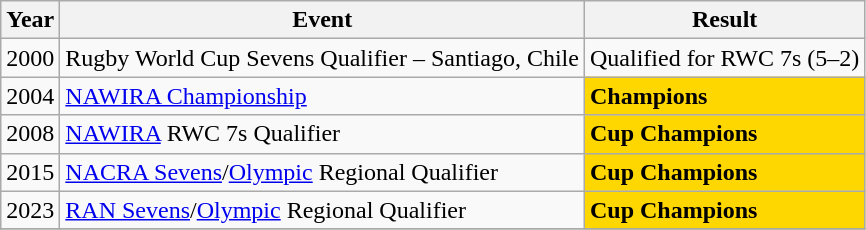<table class="wikitable" style="text-align:left">
<tr>
<th>Year</th>
<th>Event</th>
<th>Result</th>
</tr>
<tr>
<td>2000</td>
<td>Rugby World Cup Sevens Qualifier – Santiago, Chile</td>
<td>Qualified for RWC 7s (5–2)</td>
</tr>
<tr>
<td>2004</td>
<td><a href='#'>NAWIRA Championship</a></td>
<td style="background:Gold;"><strong>Champions</strong></td>
</tr>
<tr>
<td>2008</td>
<td><a href='#'>NAWIRA</a> RWC 7s Qualifier</td>
<td style="background:Gold;"><strong>Cup Champions</strong></td>
</tr>
<tr>
<td>2015</td>
<td><a href='#'>NACRA Sevens</a>/<a href='#'>Olympic</a> Regional Qualifier</td>
<td style="background:Gold;"><strong>Cup Champions</strong></td>
</tr>
<tr>
<td>2023</td>
<td><a href='#'>RAN Sevens</a>/<a href='#'>Olympic</a> Regional Qualifier</td>
<td style="background:Gold;"><strong>Cup Champions</strong></td>
</tr>
<tr>
</tr>
</table>
